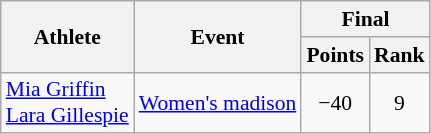<table class="wikitable" style="font-size:90%">
<tr>
<th rowspan=2>Athlete</th>
<th rowspan=2>Event</th>
<th colspan=2>Final</th>
</tr>
<tr>
<th>Points</th>
<th>Rank</th>
</tr>
<tr align=center>
<td align=left><a href='#'>Mia Griffin</a><br><a href='#'>Lara Gillespie</a></td>
<td align=left><a href='#'>Women's madison</a></td>
<td>−40</td>
<td>9</td>
</tr>
</table>
